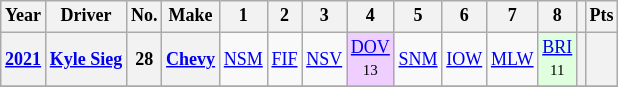<table class="wikitable" style="text-align:center; font-size:75%">
<tr>
<th>Year</th>
<th>Driver</th>
<th>No.</th>
<th>Make</th>
<th>1</th>
<th>2</th>
<th>3</th>
<th>4</th>
<th>5</th>
<th>6</th>
<th>7</th>
<th>8</th>
<th></th>
<th>Pts</th>
</tr>
<tr>
<th><a href='#'>2021</a></th>
<th><a href='#'>Kyle Sieg</a></th>
<th>28</th>
<th><a href='#'>Chevy</a></th>
<td><a href='#'>NSM</a></td>
<td><a href='#'>FIF</a></td>
<td><a href='#'>NSV</a></td>
<td style="background:#EFCFFF;"><a href='#'>DOV</a><br><small>13</small></td>
<td><a href='#'>SNM</a></td>
<td><a href='#'>IOW</a></td>
<td><a href='#'>MLW</a></td>
<td style="background:#DFFFDF;"><a href='#'>BRI</a><br><small>11</small></td>
<th></th>
<th></th>
</tr>
<tr>
</tr>
</table>
